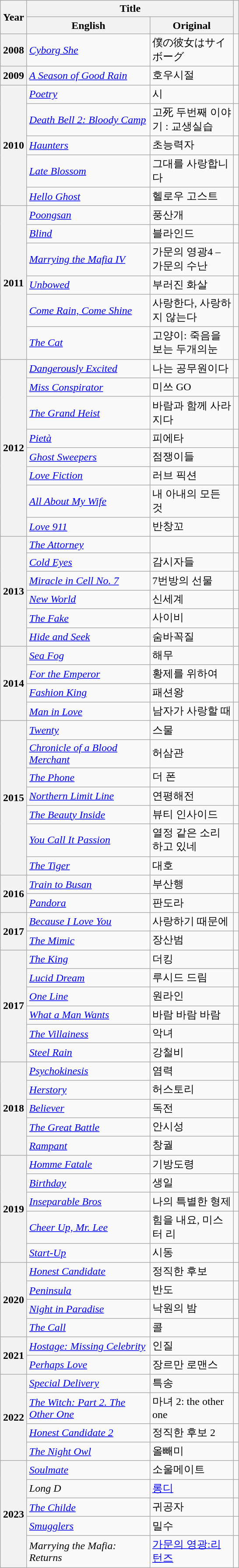<table class="wikitable plainrowheaders sortable">
<tr>
<th scope="col" rowspan="2" style="width:33px;">Year</th>
<th colspan="2" scope="col">Title</th>
<th rowspan="2" scope="col" class="unsortable"></th>
</tr>
<tr>
<th width="180">English</th>
<th width="120">Original</th>
</tr>
<tr>
<th scope="row">2008</th>
<td><em><a href='#'>Cyborg She</a></em></td>
<td>僕の彼女はサイボーグ</td>
<td></td>
</tr>
<tr>
<th scope="row">2009</th>
<td><em><a href='#'>A Season of Good Rain</a></em></td>
<td>호우시절</td>
<td></td>
</tr>
<tr>
<th scope="row" rowspan="5">2010</th>
<td><em><a href='#'>Poetry</a></em></td>
<td>시</td>
<td></td>
</tr>
<tr>
<td><em><a href='#'>Death Bell 2: Bloody Camp</a></em></td>
<td>고死 두번째 이야기 : 교생실습</td>
<td></td>
</tr>
<tr>
<td><em><a href='#'>Haunters</a></em></td>
<td>초능력자</td>
<td></td>
</tr>
<tr>
<td><em><a href='#'>Late Blossom</a></em></td>
<td>그대를 사랑합니다</td>
<td></td>
</tr>
<tr>
<td><em><a href='#'>Hello Ghost</a></em></td>
<td>헬로우 고스트</td>
<td></td>
</tr>
<tr>
<th scope="row" rowspan="6">2011</th>
<td><em><a href='#'>Poongsan</a></em></td>
<td>풍산개</td>
<td></td>
</tr>
<tr>
<td><em><a href='#'>Blind</a></em></td>
<td>블라인드</td>
<td></td>
</tr>
<tr>
<td><em><a href='#'>Marrying the Mafia IV</a></em></td>
<td>가문의 영광4 – 가문의 수난</td>
<td></td>
</tr>
<tr>
<td><em><a href='#'>Unbowed</a></em></td>
<td>부러진 화살</td>
<td></td>
</tr>
<tr>
<td><em><a href='#'>Come Rain, Come Shine</a></em></td>
<td>사랑한다, 사랑하지 않는다</td>
<td></td>
</tr>
<tr>
<td><em><a href='#'>The Cat</a></em></td>
<td>고양이: 죽음을보는 두개의눈</td>
<td></td>
</tr>
<tr>
<th rowspan="8" scope="row">2012</th>
<td><em><a href='#'>Dangerously Excited</a></em></td>
<td>나는 공무원이다</td>
<td></td>
</tr>
<tr>
<td><em><a href='#'>Miss Conspirator</a></em></td>
<td>미쓰 GO</td>
<td></td>
</tr>
<tr>
<td><em><a href='#'>The Grand Heist</a></em></td>
<td>바람과 함께 사라지다</td>
<td></td>
</tr>
<tr>
<td><em><a href='#'>Pietà</a></em></td>
<td>피에타</td>
<td></td>
</tr>
<tr>
<td><em><a href='#'>Ghost Sweepers</a></em></td>
<td>점쟁이들</td>
<td></td>
</tr>
<tr>
<td><em><a href='#'>Love Fiction</a></em></td>
<td>러브 픽션</td>
<td></td>
</tr>
<tr>
<td><em><a href='#'>All About My Wife</a></em></td>
<td>내 아내의 모든 것</td>
<td></td>
</tr>
<tr>
<td><em><a href='#'>Love 911</a></em></td>
<td>반창꼬</td>
<td></td>
</tr>
<tr>
<th rowspan="6" scope="row">2013</th>
<td><em><a href='#'>The Attorney</a></em></td>
<td></td>
<td></td>
</tr>
<tr>
<td><em><a href='#'>Cold Eyes</a></em></td>
<td>감시자들</td>
<td></td>
</tr>
<tr>
<td><em><a href='#'>Miracle in Cell No. 7</a></em></td>
<td>7번방의 선물</td>
<td></td>
</tr>
<tr>
<td><em><a href='#'>New World</a></em></td>
<td>신세계</td>
<td></td>
</tr>
<tr>
<td><em><a href='#'>The Fake</a></em></td>
<td>사이비</td>
<td></td>
</tr>
<tr>
<td><em><a href='#'>Hide and Seek</a></em></td>
<td>숨바꼭질</td>
<td></td>
</tr>
<tr>
<th rowspan="4" scope="row">2014</th>
<td><em><a href='#'>Sea Fog</a></em></td>
<td>해무</td>
<td></td>
</tr>
<tr>
<td><em><a href='#'>For the Emperor</a></em></td>
<td>황제를 위하여</td>
<td></td>
</tr>
<tr>
<td><em><a href='#'>Fashion King</a></em></td>
<td>패션왕</td>
<td></td>
</tr>
<tr>
<td><em><a href='#'>Man in Love</a></em></td>
<td>남자가 사랑할 때</td>
<td></td>
</tr>
<tr>
<th rowspan="7" scope="row">2015</th>
<td><em><a href='#'>Twenty</a></em></td>
<td>스물</td>
<td></td>
</tr>
<tr>
<td><em><a href='#'>Chronicle of a Blood Merchant</a></em></td>
<td>허삼관</td>
<td></td>
</tr>
<tr>
<td><em><a href='#'>The Phone</a></em></td>
<td>더 폰</td>
<td></td>
</tr>
<tr>
<td><em><a href='#'>Northern Limit Line</a></em></td>
<td>연평해전</td>
<td></td>
</tr>
<tr>
<td><em><a href='#'>The Beauty Inside</a></em></td>
<td>뷰티 인사이드</td>
<td></td>
</tr>
<tr>
<td><em><a href='#'>You Call It Passion</a></em></td>
<td>열정 같은 소리 하고 있네</td>
<td></td>
</tr>
<tr>
<td><em><a href='#'>The Tiger</a></em></td>
<td>대호</td>
<td></td>
</tr>
<tr>
<th rowspan="2" scope="row">2016</th>
<td><em><a href='#'>Train to Busan</a></em></td>
<td>부산행</td>
<td></td>
</tr>
<tr>
<td><em><a href='#'>Pandora</a></em></td>
<td>판도라</td>
<td></td>
</tr>
<tr>
<th rowspan="2" scope="row">2017</th>
<td><em><a href='#'>Because I Love You</a></em></td>
<td>사랑하기 때문에</td>
<td></td>
</tr>
<tr>
<td><em><a href='#'>The Mimic</a></em></td>
<td>장산범</td>
<td></td>
</tr>
<tr>
<th rowspan="6" scope="row">2017</th>
<td><em><a href='#'>The King</a></em></td>
<td>더킹</td>
<td></td>
</tr>
<tr>
<td><em><a href='#'>Lucid Dream</a></em></td>
<td>루시드 드림</td>
<td></td>
</tr>
<tr>
<td><em><a href='#'>One Line</a></em></td>
<td>원라인</td>
<td></td>
</tr>
<tr>
<td><em><a href='#'>What a Man Wants</a></em></td>
<td>바람 바람 바람</td>
<td></td>
</tr>
<tr>
<td><em><a href='#'>The Villainess</a></em></td>
<td>악녀</td>
<td></td>
</tr>
<tr>
<td><em><a href='#'>Steel Rain</a></em></td>
<td>강철비</td>
<td></td>
</tr>
<tr>
<th rowspan="5" scope="row">2018</th>
<td><em><a href='#'>Psychokinesis</a></em></td>
<td>염력</td>
<td></td>
</tr>
<tr>
<td><em><a href='#'>Herstory</a></em></td>
<td>허스토리</td>
<td></td>
</tr>
<tr>
<td><em><a href='#'>Believer</a></em></td>
<td>독전</td>
<td></td>
</tr>
<tr>
<td><em><a href='#'>The Great Battle</a></em></td>
<td>안시성</td>
<td></td>
</tr>
<tr>
<td><em><a href='#'>Rampant</a></em></td>
<td>창궐</td>
<td></td>
</tr>
<tr>
<th rowspan="5" scope="row">2019</th>
<td><em><a href='#'>Homme Fatale</a></em></td>
<td>기방도령</td>
<td></td>
</tr>
<tr>
<td><em><a href='#'>Birthday</a></em></td>
<td>생일</td>
<td></td>
</tr>
<tr>
<td><em><a href='#'>Inseparable Bros</a></em></td>
<td>나의 특별한 형제</td>
<td></td>
</tr>
<tr>
<td><em><a href='#'>Cheer Up, Mr. Lee</a></em></td>
<td>힘을 내요, 미스터 리</td>
<td></td>
</tr>
<tr>
<td><em><a href='#'>Start-Up</a></em></td>
<td>시동</td>
<td></td>
</tr>
<tr>
<th rowspan="4" scope="row">2020</th>
<td><em><a href='#'>Honest Candidate</a> </em></td>
<td>정직한 후보</td>
<td></td>
</tr>
<tr>
<td><em><a href='#'>Peninsula</a></em></td>
<td>반도</td>
<td></td>
</tr>
<tr>
<td><em><a href='#'>Night in Paradise</a></em></td>
<td>낙원의 밤</td>
<td></td>
</tr>
<tr>
<td><em><a href='#'>The Call</a></em></td>
<td>콜</td>
<td></td>
</tr>
<tr>
<th rowspan="2" scope="row">2021</th>
<td><em><a href='#'>Hostage: Missing Celebrity</a></em></td>
<td>인질</td>
<td></td>
</tr>
<tr>
<td><em><a href='#'>Perhaps Love</a></em></td>
<td>장르만 로맨스</td>
<td></td>
</tr>
<tr>
<th rowspan="4" scope="row">2022</th>
<td><em><a href='#'>Special Delivery</a></em></td>
<td>특송</td>
<td></td>
</tr>
<tr>
<td><em><a href='#'>The Witch: Part 2. The Other One</a></em></td>
<td>마녀 2: the other one</td>
<td></td>
</tr>
<tr>
<td><em><a href='#'>Honest Candidate 2</a></em></td>
<td>정직한 후보 2</td>
<td></td>
</tr>
<tr>
<td><em><a href='#'>The Night Owl</a></em></td>
<td>올빼미</td>
<td></td>
</tr>
<tr>
<th rowspan="5" scope="row">2023</th>
<td><em><a href='#'>Soulmate</a></em></td>
<td>소울메이트</td>
<td></td>
</tr>
<tr>
<td><em>Long D</em></td>
<td><a href='#'>롱디</a></td>
<td></td>
</tr>
<tr>
<td><em><a href='#'>The Childe</a></em></td>
<td>귀공자</td>
<td></td>
</tr>
<tr>
<td><em><a href='#'>Smugglers</a></em></td>
<td>밀수</td>
<td></td>
</tr>
<tr>
<td><em>Marrying the Mafia: Returns</em></td>
<td><a href='#'>가문의 영광:리턴즈</a></td>
<td></td>
</tr>
</table>
